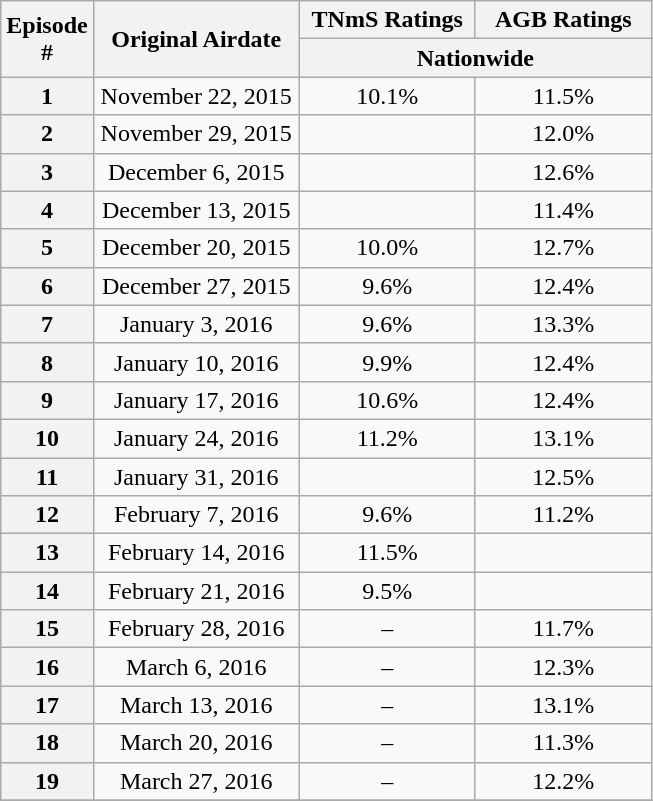<table class=wikitable style="text-align:center">
<tr>
<th rowspan="2" width=40>Episode #</th>
<th rowspan="2" width=130>Original Airdate</th>
<th width=110>TNmS Ratings</th>
<th width=110>AGB Ratings</th>
</tr>
<tr>
<th colspan="2">Nationwide</th>
</tr>
<tr>
<th>1</th>
<td>November 22, 2015</td>
<td>10.1%</td>
<td>11.5%</td>
</tr>
<tr>
<th>2</th>
<td>November 29, 2015</td>
<td></td>
<td>12.0%</td>
</tr>
<tr>
<th>3</th>
<td>December 6, 2015</td>
<td></td>
<td>12.6%</td>
</tr>
<tr>
<th>4</th>
<td>December 13, 2015</td>
<td></td>
<td>11.4%</td>
</tr>
<tr>
<th>5</th>
<td>December 20, 2015</td>
<td>10.0%</td>
<td>12.7%</td>
</tr>
<tr>
<th>6</th>
<td>December 27, 2015</td>
<td>9.6%</td>
<td>12.4%</td>
</tr>
<tr>
<th>7</th>
<td>January 3, 2016</td>
<td>9.6%</td>
<td>13.3%</td>
</tr>
<tr>
<th>8</th>
<td>January 10, 2016</td>
<td>9.9%</td>
<td>12.4%</td>
</tr>
<tr>
<th>9</th>
<td>January 17, 2016</td>
<td>10.6%</td>
<td>12.4%</td>
</tr>
<tr>
<th>10</th>
<td>January 24, 2016</td>
<td>11.2%</td>
<td>13.1%</td>
</tr>
<tr>
<th>11</th>
<td>January 31, 2016</td>
<td></td>
<td>12.5%</td>
</tr>
<tr>
<th>12</th>
<td>February 7, 2016</td>
<td>9.6%</td>
<td>11.2%</td>
</tr>
<tr>
<th>13</th>
<td>February 14, 2016</td>
<td>11.5%</td>
<td></td>
</tr>
<tr>
<th>14</th>
<td>February 21, 2016</td>
<td>9.5%</td>
<td></td>
</tr>
<tr>
<th>15</th>
<td>February 28, 2016</td>
<td>–</td>
<td>11.7%</td>
</tr>
<tr>
<th>16</th>
<td>March 6, 2016</td>
<td>–</td>
<td>12.3%</td>
</tr>
<tr>
<th>17</th>
<td>March 13, 2016</td>
<td>–</td>
<td>13.1%</td>
</tr>
<tr>
<th>18</th>
<td>March 20, 2016</td>
<td>–</td>
<td>11.3%</td>
</tr>
<tr>
<th>19</th>
<td>March 27, 2016</td>
<td>–</td>
<td>12.2%</td>
</tr>
<tr>
</tr>
</table>
